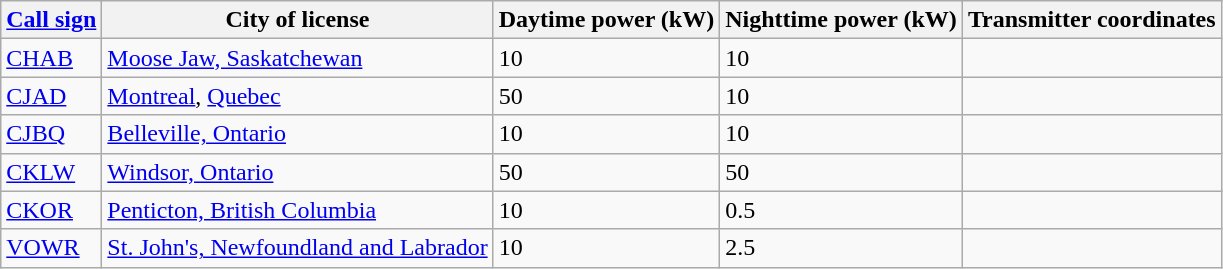<table class="wikitable sortable">
<tr>
<th><a href='#'>Call sign</a></th>
<th>City of license</th>
<th>Daytime power (kW)</th>
<th>Nighttime power (kW)</th>
<th>Transmitter coordinates</th>
</tr>
<tr>
<td><a href='#'>CHAB</a></td>
<td><a href='#'>Moose Jaw, Saskatchewan</a></td>
<td>10</td>
<td>10</td>
<td></td>
</tr>
<tr>
<td><a href='#'>CJAD</a></td>
<td><a href='#'>Montreal</a>, <a href='#'>Quebec</a></td>
<td>50</td>
<td>10</td>
<td></td>
</tr>
<tr>
<td><a href='#'>CJBQ</a></td>
<td><a href='#'>Belleville, Ontario</a></td>
<td>10</td>
<td>10</td>
<td></td>
</tr>
<tr>
<td><a href='#'>CKLW</a></td>
<td><a href='#'>Windsor, Ontario</a></td>
<td>50</td>
<td>50</td>
<td></td>
</tr>
<tr>
<td><a href='#'>CKOR</a></td>
<td><a href='#'>Penticton, British Columbia</a></td>
<td>10</td>
<td>0.5</td>
<td></td>
</tr>
<tr>
<td><a href='#'>VOWR</a></td>
<td><a href='#'>St. John's, Newfoundland and Labrador</a></td>
<td>10</td>
<td>2.5</td>
<td></td>
</tr>
</table>
